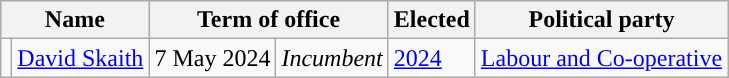<table class="wikitable">
<tr>
<th colspan="2">Name</th>
<th colspan="2">Term of office</th>
<th>Elected</th>
<th>Political party</th>
</tr>
<tr>
<td style="background-color: "></td>
<td><a href='#'>David Skaith</a></td>
<td>7 May 2024</td>
<td><em>Incumbent</em></td>
<td><a href='#'>2024</a></td>
<td><a href='#'>Labour and Co-operative</a></td>
</tr>
</table>
